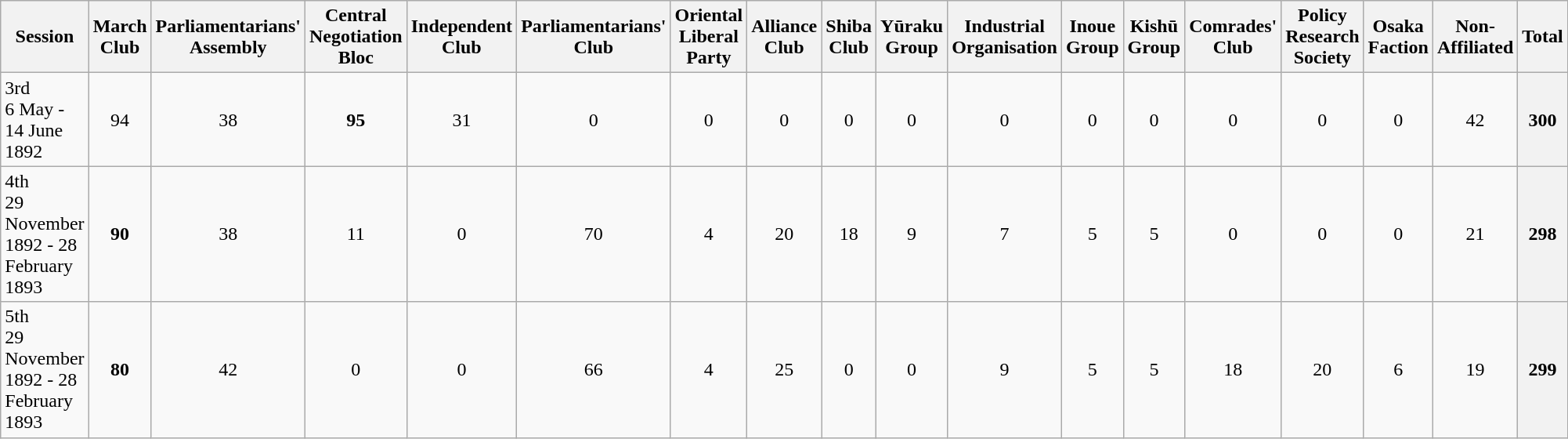<table class=wikitable style=text-align:center>
<tr>
<th>Session</th>
<th>March Club</th>
<th>Parliamentarians' Assembly</th>
<th>Central Negotiation Bloc</th>
<th>Independent Club</th>
<th>Parliamentarians' Club</th>
<th>Oriental Liberal Party</th>
<th>Alliance Club</th>
<th>Shiba Club</th>
<th>Yūraku Group</th>
<th>Industrial Organisation</th>
<th>Inoue Group</th>
<th>Kishū Group</th>
<th>Comrades' Club</th>
<th>Policy Research Society</th>
<th>Osaka Faction</th>
<th>Non-Affiliated</th>
<th>Total</th>
</tr>
<tr>
<td align=left>3rd<br>6 May - 14 June 1892</td>
<td>94</td>
<td>38</td>
<td><strong>95</strong></td>
<td>31</td>
<td>0</td>
<td>0</td>
<td>0</td>
<td>0</td>
<td>0</td>
<td>0</td>
<td>0</td>
<td>0</td>
<td>0</td>
<td>0</td>
<td>0</td>
<td>42</td>
<th>300</th>
</tr>
<tr>
<td align=left>4th<br>29 November 1892 - 28 February 1893</td>
<td><strong>90</strong></td>
<td>38</td>
<td>11</td>
<td>0</td>
<td>70</td>
<td>4</td>
<td>20</td>
<td>18</td>
<td>9</td>
<td>7</td>
<td>5</td>
<td>5</td>
<td>0</td>
<td>0</td>
<td>0</td>
<td>21</td>
<th>298</th>
</tr>
<tr>
<td align=left>5th<br>29 November 1892 - 28 February 1893</td>
<td><strong>80</strong></td>
<td>42</td>
<td>0</td>
<td>0</td>
<td>66</td>
<td>4</td>
<td>25</td>
<td>0</td>
<td>0</td>
<td>9</td>
<td>5</td>
<td>5</td>
<td>18</td>
<td>20</td>
<td>6</td>
<td>19</td>
<th>299</th>
</tr>
</table>
